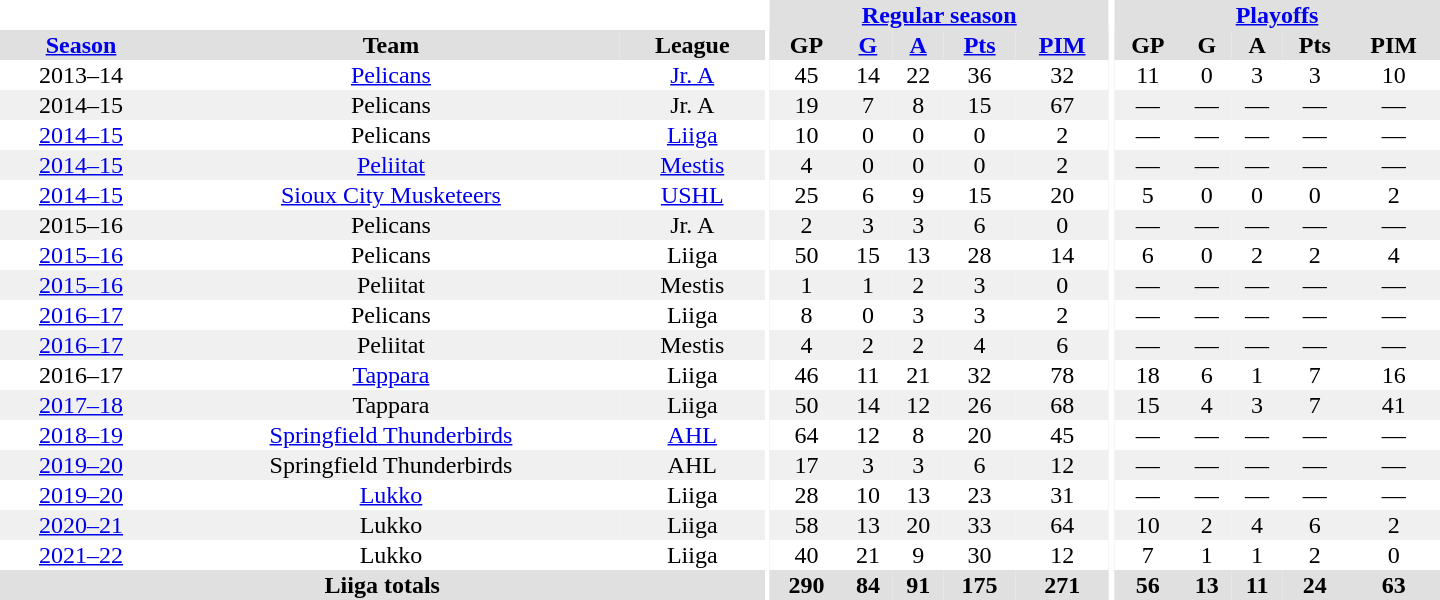<table border="0" cellpadding="1" cellspacing="0" style="text-align:center; width:60em">
<tr bgcolor="#e0e0e0">
<th colspan="3" bgcolor="#ffffff"></th>
<th rowspan="99" bgcolor="#ffffff"></th>
<th colspan="5"><a href='#'>Regular season</a></th>
<th rowspan="99" bgcolor="#ffffff"></th>
<th colspan="5"><a href='#'>Playoffs</a></th>
</tr>
<tr bgcolor="#e0e0e0">
<th><a href='#'>Season</a></th>
<th>Team</th>
<th>League</th>
<th>GP</th>
<th><a href='#'>G</a></th>
<th><a href='#'>A</a></th>
<th><a href='#'>Pts</a></th>
<th><a href='#'>PIM</a></th>
<th>GP</th>
<th>G</th>
<th>A</th>
<th>Pts</th>
<th>PIM</th>
</tr>
<tr>
<td>2013–14</td>
<td><a href='#'>Pelicans</a></td>
<td><a href='#'>Jr. A</a></td>
<td>45</td>
<td>14</td>
<td>22</td>
<td>36</td>
<td>32</td>
<td>11</td>
<td>0</td>
<td>3</td>
<td>3</td>
<td>10</td>
</tr>
<tr bgcolor="#f0f0f0">
<td>2014–15</td>
<td>Pelicans</td>
<td>Jr. A</td>
<td>19</td>
<td>7</td>
<td>8</td>
<td>15</td>
<td>67</td>
<td>—</td>
<td>—</td>
<td>—</td>
<td>—</td>
<td>—</td>
</tr>
<tr>
<td><a href='#'>2014–15</a></td>
<td>Pelicans</td>
<td><a href='#'>Liiga</a></td>
<td>10</td>
<td>0</td>
<td>0</td>
<td>0</td>
<td>2</td>
<td>—</td>
<td>—</td>
<td>—</td>
<td>—</td>
<td>—</td>
</tr>
<tr bgcolor="#f0f0f0">
<td><a href='#'>2014–15</a></td>
<td><a href='#'>Peliitat</a></td>
<td><a href='#'>Mestis</a></td>
<td>4</td>
<td>0</td>
<td>0</td>
<td>0</td>
<td>2</td>
<td>—</td>
<td>—</td>
<td>—</td>
<td>—</td>
<td>—</td>
</tr>
<tr>
<td><a href='#'>2014–15</a></td>
<td><a href='#'>Sioux City Musketeers</a></td>
<td><a href='#'>USHL</a></td>
<td>25</td>
<td>6</td>
<td>9</td>
<td>15</td>
<td>20</td>
<td>5</td>
<td>0</td>
<td>0</td>
<td>0</td>
<td>2</td>
</tr>
<tr bgcolor="#f0f0f0">
<td>2015–16</td>
<td>Pelicans</td>
<td>Jr. A</td>
<td>2</td>
<td>3</td>
<td>3</td>
<td>6</td>
<td>0</td>
<td>—</td>
<td>—</td>
<td>—</td>
<td>—</td>
<td>—</td>
</tr>
<tr>
<td><a href='#'>2015–16</a></td>
<td>Pelicans</td>
<td>Liiga</td>
<td>50</td>
<td>15</td>
<td>13</td>
<td>28</td>
<td>14</td>
<td>6</td>
<td>0</td>
<td>2</td>
<td>2</td>
<td>4</td>
</tr>
<tr bgcolor="#f0f0f0">
<td><a href='#'>2015–16</a></td>
<td>Peliitat</td>
<td>Mestis</td>
<td>1</td>
<td>1</td>
<td>2</td>
<td>3</td>
<td>0</td>
<td>—</td>
<td>—</td>
<td>—</td>
<td>—</td>
<td>—</td>
</tr>
<tr>
<td><a href='#'>2016–17</a></td>
<td>Pelicans</td>
<td>Liiga</td>
<td>8</td>
<td>0</td>
<td>3</td>
<td>3</td>
<td>2</td>
<td>—</td>
<td>—</td>
<td>—</td>
<td>—</td>
<td>—</td>
</tr>
<tr bgcolor="#f0f0f0">
<td><a href='#'>2016–17</a></td>
<td>Peliitat</td>
<td>Mestis</td>
<td>4</td>
<td>2</td>
<td>2</td>
<td>4</td>
<td>6</td>
<td>—</td>
<td>—</td>
<td>—</td>
<td>—</td>
<td>—</td>
</tr>
<tr>
<td>2016–17</td>
<td><a href='#'>Tappara</a></td>
<td>Liiga</td>
<td>46</td>
<td>11</td>
<td>21</td>
<td>32</td>
<td>78</td>
<td>18</td>
<td>6</td>
<td>1</td>
<td>7</td>
<td>16</td>
</tr>
<tr bgcolor="#f0f0f0">
<td><a href='#'>2017–18</a></td>
<td>Tappara</td>
<td>Liiga</td>
<td>50</td>
<td>14</td>
<td>12</td>
<td>26</td>
<td>68</td>
<td>15</td>
<td>4</td>
<td>3</td>
<td>7</td>
<td>41</td>
</tr>
<tr>
<td><a href='#'>2018–19</a></td>
<td><a href='#'>Springfield Thunderbirds</a></td>
<td><a href='#'>AHL</a></td>
<td>64</td>
<td>12</td>
<td>8</td>
<td>20</td>
<td>45</td>
<td>—</td>
<td>—</td>
<td>—</td>
<td>—</td>
<td>—</td>
</tr>
<tr bgcolor="#f0f0f0">
<td><a href='#'>2019–20</a></td>
<td>Springfield Thunderbirds</td>
<td>AHL</td>
<td>17</td>
<td>3</td>
<td>3</td>
<td>6</td>
<td>12</td>
<td>—</td>
<td>—</td>
<td>—</td>
<td>—</td>
<td>—</td>
</tr>
<tr>
<td><a href='#'>2019–20</a></td>
<td><a href='#'>Lukko</a></td>
<td>Liiga</td>
<td>28</td>
<td>10</td>
<td>13</td>
<td>23</td>
<td>31</td>
<td>—</td>
<td>—</td>
<td>—</td>
<td>—</td>
<td>—</td>
</tr>
<tr bgcolor="#f0f0f0">
<td><a href='#'>2020–21</a></td>
<td>Lukko</td>
<td>Liiga</td>
<td>58</td>
<td>13</td>
<td>20</td>
<td>33</td>
<td>64</td>
<td>10</td>
<td>2</td>
<td>4</td>
<td>6</td>
<td>2</td>
</tr>
<tr>
<td><a href='#'>2021–22</a></td>
<td>Lukko</td>
<td>Liiga</td>
<td>40</td>
<td>21</td>
<td>9</td>
<td>30</td>
<td>12</td>
<td>7</td>
<td>1</td>
<td>1</td>
<td>2</td>
<td>0</td>
</tr>
<tr bgcolor="#e0e0e0">
<th colspan="3">Liiga totals</th>
<th>290</th>
<th>84</th>
<th>91</th>
<th>175</th>
<th>271</th>
<th>56</th>
<th>13</th>
<th>11</th>
<th>24</th>
<th>63</th>
</tr>
</table>
